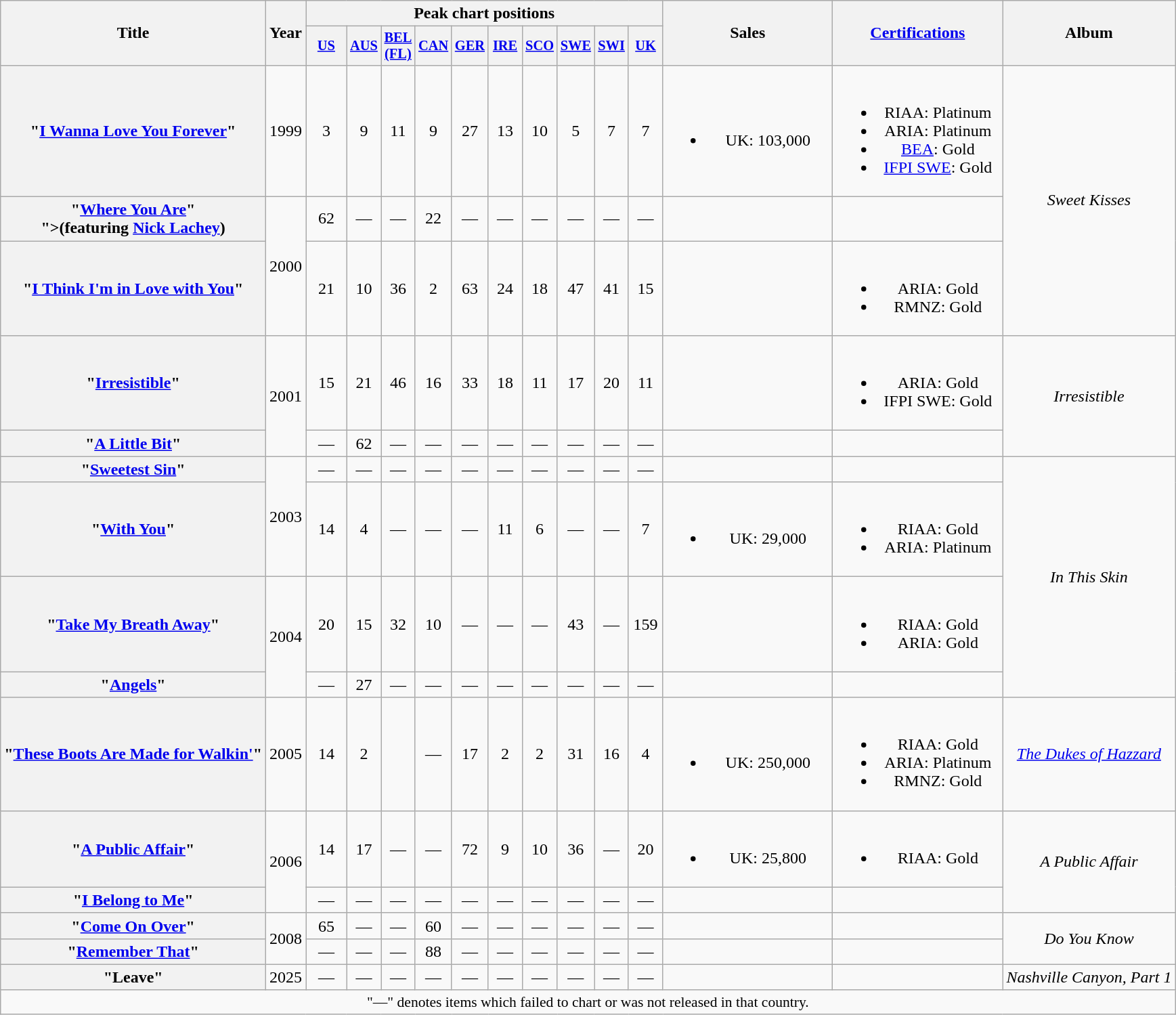<table class="wikitable plainrowheaders" style="text-align:center;" border="1">
<tr>
<th scope="col" rowspan="2">Title</th>
<th scope="col" rowspan="2">Year</th>
<th scope="col" colspan="10">Peak chart positions</th>
<th scope="col" rowspan="2" style="width:10em;">Sales</th>
<th scope="col" rowspan="2" style="width:10em;"><a href='#'>Certifications</a></th>
<th scope="col" rowspan="2">Album</th>
</tr>
<tr>
<th scope="col" style="width:2.5em;font-size:85%;"><a href='#'>US</a><br></th>
<th scope="col" style="width:2em;font-size:85%;"><a href='#'>AUS</a><br></th>
<th scope="col" style="width:2em;font-size:85%;"><a href='#'>BEL<br>(FL)</a><br></th>
<th scope="col" style="width:2em;font-size:85%;"><a href='#'>CAN</a><br></th>
<th scope="col" style="width:2em;font-size:85%;"><a href='#'>GER</a><br></th>
<th scope="col" style="width:2em;font-size:85%;"><a href='#'>IRE</a><br></th>
<th scope="col" style="width:2em;font-size:85%;"><a href='#'>SCO</a><br></th>
<th scope="col" style="width:2em;font-size:85%;"><a href='#'>SWE</a><br></th>
<th scope="col" style="width:2em;font-size:85%;"><a href='#'>SWI</a><br></th>
<th scope="col" style="width:2em;font-size:85%;"><a href='#'>UK</a><br></th>
</tr>
<tr>
<th scope="row">"<a href='#'>I Wanna Love You Forever</a>"</th>
<td>1999</td>
<td>3</td>
<td>9</td>
<td>11</td>
<td>9</td>
<td>27</td>
<td>13</td>
<td>10</td>
<td>5</td>
<td>7</td>
<td>7</td>
<td><br><ul><li>UK: 103,000</li></ul></td>
<td><br><ul><li>RIAA: Platinum</li><li>ARIA: Platinum</li><li><a href='#'>BEA</a>: Gold</li><li><a href='#'>IFPI SWE</a>: Gold</li></ul></td>
<td rowspan="3"><em>Sweet Kisses</em></td>
</tr>
<tr>
<th scope="row">"<a href='#'>Where You Are</a>"<br><span>">(featuring <a href='#'>Nick Lachey</a>)<br></span></th>
<td rowspan="2">2000</td>
<td>62</td>
<td>—</td>
<td>—</td>
<td>22</td>
<td>—</td>
<td>—</td>
<td>—</td>
<td>—</td>
<td>—</td>
<td>—</td>
<td></td>
<td></td>
</tr>
<tr>
<th scope="row">"<a href='#'>I Think I'm in Love with You</a>"</th>
<td>21</td>
<td>10</td>
<td>36</td>
<td>2</td>
<td>63</td>
<td>24</td>
<td>18</td>
<td>47</td>
<td>41</td>
<td>15</td>
<td></td>
<td><br><ul><li>ARIA: Gold</li><li>RMNZ: Gold</li></ul></td>
</tr>
<tr>
<th scope="row">"<a href='#'>Irresistible</a>"</th>
<td rowspan="2">2001</td>
<td>15</td>
<td>21</td>
<td>46</td>
<td>16</td>
<td>33</td>
<td>18</td>
<td>11</td>
<td>17</td>
<td>20</td>
<td>11</td>
<td></td>
<td><br><ul><li>ARIA: Gold</li><li>IFPI SWE: Gold</li></ul></td>
<td rowspan="2"><em>Irresistible</em></td>
</tr>
<tr>
<th scope="row">"<a href='#'>A Little Bit</a>"</th>
<td>—</td>
<td>62</td>
<td>—</td>
<td>—</td>
<td>—</td>
<td>—</td>
<td>—</td>
<td>—</td>
<td>—</td>
<td>—</td>
<td></td>
<td></td>
</tr>
<tr>
<th scope="row">"<a href='#'>Sweetest Sin</a>"</th>
<td rowspan="2">2003</td>
<td>—</td>
<td>—</td>
<td>—</td>
<td>—</td>
<td>—</td>
<td>—</td>
<td>—</td>
<td>—</td>
<td>—</td>
<td>—</td>
<td></td>
<td></td>
<td rowspan="4"><em>In This Skin</em></td>
</tr>
<tr>
<th scope="row">"<a href='#'>With You</a>"</th>
<td>14</td>
<td>4</td>
<td>—</td>
<td>—</td>
<td>—</td>
<td>11</td>
<td>6</td>
<td>—</td>
<td>—</td>
<td>7</td>
<td><br><ul><li>UK: 29,000</li></ul></td>
<td><br><ul><li>RIAA: Gold</li><li>ARIA: Platinum</li></ul></td>
</tr>
<tr>
<th scope="row">"<a href='#'>Take My Breath Away</a>"</th>
<td rowspan="2">2004</td>
<td>20</td>
<td>15</td>
<td>32</td>
<td>10</td>
<td>—</td>
<td>—</td>
<td>—</td>
<td>43</td>
<td>—</td>
<td>159</td>
<td></td>
<td><br><ul><li>RIAA: Gold</li><li>ARIA: Gold</li></ul></td>
</tr>
<tr>
<th scope="row">"<a href='#'>Angels</a>"</th>
<td>—</td>
<td>27</td>
<td>—</td>
<td>—</td>
<td>—</td>
<td>—</td>
<td>—</td>
<td>—</td>
<td>—</td>
<td>—</td>
<td></td>
<td></td>
</tr>
<tr>
<th scope="row">"<a href='#'>These Boots Are Made for Walkin'</a>"</th>
<td>2005</td>
<td>14</td>
<td>2</td>
<td></td>
<td>—</td>
<td>17</td>
<td>2</td>
<td>2</td>
<td>31</td>
<td>16</td>
<td>4</td>
<td><br><ul><li>UK: 250,000</li></ul></td>
<td><br><ul><li>RIAA: Gold</li><li>ARIA: Platinum</li><li>RMNZ: Gold</li></ul></td>
<td><em><a href='#'>The Dukes of Hazzard</a></em></td>
</tr>
<tr>
<th scope="row">"<a href='#'>A Public Affair</a>"</th>
<td rowspan="2">2006</td>
<td>14</td>
<td>17</td>
<td>—</td>
<td>—</td>
<td>72</td>
<td>9</td>
<td>10</td>
<td>36</td>
<td>—</td>
<td>20</td>
<td><br><ul><li>UK: 25,800</li></ul></td>
<td><br><ul><li>RIAA: Gold</li></ul></td>
<td rowspan="2"><em>A Public Affair</em></td>
</tr>
<tr>
<th scope="row">"<a href='#'>I Belong to Me</a>"</th>
<td>—</td>
<td>—</td>
<td>—</td>
<td>—</td>
<td>—</td>
<td>—</td>
<td>—</td>
<td>—</td>
<td>—</td>
<td>—</td>
<td></td>
<td></td>
</tr>
<tr>
<th scope="row">"<a href='#'>Come On Over</a>"</th>
<td rowspan="2">2008</td>
<td>65</td>
<td>—</td>
<td>—</td>
<td>60</td>
<td>—</td>
<td>—</td>
<td>—</td>
<td>—</td>
<td>—</td>
<td>—</td>
<td></td>
<td></td>
<td rowspan="2"><em>Do You Know</em></td>
</tr>
<tr>
<th scope="row">"<a href='#'>Remember That</a>"</th>
<td>—</td>
<td>—</td>
<td>—</td>
<td>88</td>
<td>—</td>
<td>—</td>
<td>—</td>
<td>—</td>
<td>—</td>
<td>—</td>
<td></td>
<td></td>
</tr>
<tr>
<th scope="row">"Leave"</th>
<td rowspan="1">2025</td>
<td>—</td>
<td>—</td>
<td>—</td>
<td>—</td>
<td>—</td>
<td>—</td>
<td>—</td>
<td>—</td>
<td>—</td>
<td>—</td>
<td></td>
<td></td>
<td rowspan="1"><em>Nashville Canyon, Part 1</em></td>
</tr>
<tr>
<td colspan="15" style="text-align:center;font-size:90%">"—" denotes items which failed to chart or was not released in that country.</td>
</tr>
</table>
